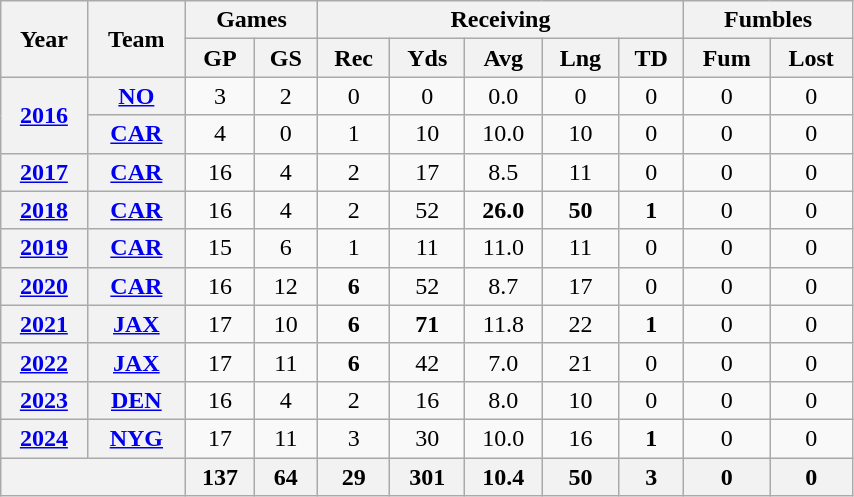<table class= "wikitable" float="left" border="1" style="text-align:center; width:45%;">
<tr>
<th rowspan="2">Year</th>
<th rowspan="2">Team</th>
<th colspan="2">Games</th>
<th colspan="5">Receiving</th>
<th colspan="2">Fumbles</th>
</tr>
<tr>
<th>GP</th>
<th>GS</th>
<th>Rec</th>
<th>Yds</th>
<th>Avg</th>
<th>Lng</th>
<th>TD</th>
<th>Fum</th>
<th>Lost</th>
</tr>
<tr>
<th rowspan="2"><a href='#'>2016</a></th>
<th><a href='#'>NO</a></th>
<td>3</td>
<td>2</td>
<td>0</td>
<td>0</td>
<td>0.0</td>
<td>0</td>
<td>0</td>
<td>0</td>
<td>0</td>
</tr>
<tr>
<th><a href='#'>CAR</a></th>
<td>4</td>
<td>0</td>
<td>1</td>
<td>10</td>
<td>10.0</td>
<td>10</td>
<td>0</td>
<td>0</td>
<td>0</td>
</tr>
<tr>
<th><a href='#'>2017</a></th>
<th><a href='#'>CAR</a></th>
<td>16</td>
<td>4</td>
<td>2</td>
<td>17</td>
<td>8.5</td>
<td>11</td>
<td>0</td>
<td>0</td>
<td>0</td>
</tr>
<tr>
<th><a href='#'>2018</a></th>
<th><a href='#'>CAR</a></th>
<td>16</td>
<td>4</td>
<td>2</td>
<td>52</td>
<td><strong>26.0</strong></td>
<td><strong>50</strong></td>
<td><strong>1</strong></td>
<td>0</td>
<td>0</td>
</tr>
<tr>
<th><a href='#'>2019</a></th>
<th><a href='#'>CAR</a></th>
<td>15</td>
<td>6</td>
<td>1</td>
<td>11</td>
<td>11.0</td>
<td>11</td>
<td>0</td>
<td>0</td>
<td>0</td>
</tr>
<tr>
<th><a href='#'>2020</a></th>
<th><a href='#'>CAR</a></th>
<td>16</td>
<td>12</td>
<td><strong>6</strong></td>
<td>52</td>
<td>8.7</td>
<td>17</td>
<td>0</td>
<td>0</td>
<td>0</td>
</tr>
<tr>
<th><a href='#'>2021</a></th>
<th><a href='#'>JAX</a></th>
<td>17</td>
<td>10</td>
<td><strong>6</strong></td>
<td><strong>71</strong></td>
<td>11.8</td>
<td>22</td>
<td><strong>1</strong></td>
<td>0</td>
<td>0</td>
</tr>
<tr>
<th><a href='#'>2022</a></th>
<th><a href='#'>JAX</a></th>
<td>17</td>
<td>11</td>
<td><strong>6</strong></td>
<td>42</td>
<td>7.0</td>
<td>21</td>
<td>0</td>
<td>0</td>
<td>0</td>
</tr>
<tr>
<th><a href='#'>2023</a></th>
<th><a href='#'>DEN</a></th>
<td>16</td>
<td>4</td>
<td>2</td>
<td>16</td>
<td>8.0</td>
<td>10</td>
<td>0</td>
<td>0</td>
<td>0</td>
</tr>
<tr>
<th><a href='#'>2024</a></th>
<th><a href='#'>NYG</a></th>
<td>17</td>
<td>11</td>
<td>3</td>
<td>30</td>
<td>10.0</td>
<td>16</td>
<td><strong>1</strong></td>
<td>0</td>
<td>0</td>
</tr>
<tr>
<th colspan="2"></th>
<th>137</th>
<th>64</th>
<th>29</th>
<th>301</th>
<th>10.4</th>
<th>50</th>
<th>3</th>
<th>0</th>
<th>0</th>
</tr>
</table>
